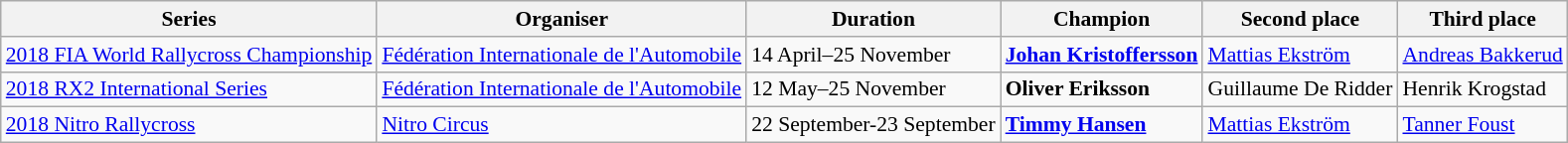<table class="wikitable" style="font-size:90%">
<tr>
<th>Series</th>
<th>Organiser</th>
<th>Duration</th>
<th> Champion</th>
<th> Second place</th>
<th> Third place</th>
</tr>
<tr>
<td><a href='#'>2018 FIA World Rallycross Championship</a></td>
<td> <a href='#'>Fédération Internationale de l'Automobile</a></td>
<td>14 April–25 November</td>
<td> <strong><a href='#'>Johan Kristoffersson</a></strong></td>
<td> <a href='#'>Mattias Ekström</a></td>
<td> <a href='#'>Andreas Bakkerud</a></td>
</tr>
<tr>
<td><a href='#'>2018 RX2 International Series</a></td>
<td> <a href='#'>Fédération Internationale de l'Automobile</a></td>
<td>12 May–25 November</td>
<td> <strong>Oliver Eriksson</strong></td>
<td> Guillaume De Ridder</td>
<td> Henrik Krogstad</td>
</tr>
<tr>
<td><a href='#'>2018 Nitro Rallycross</a></td>
<td> <a href='#'>Nitro Circus</a></td>
<td>22 September-23 September</td>
<td> <strong><a href='#'>Timmy Hansen</a></strong></td>
<td> <a href='#'>Mattias Ekström</a></td>
<td> <a href='#'>Tanner Foust</a></td>
</tr>
</table>
